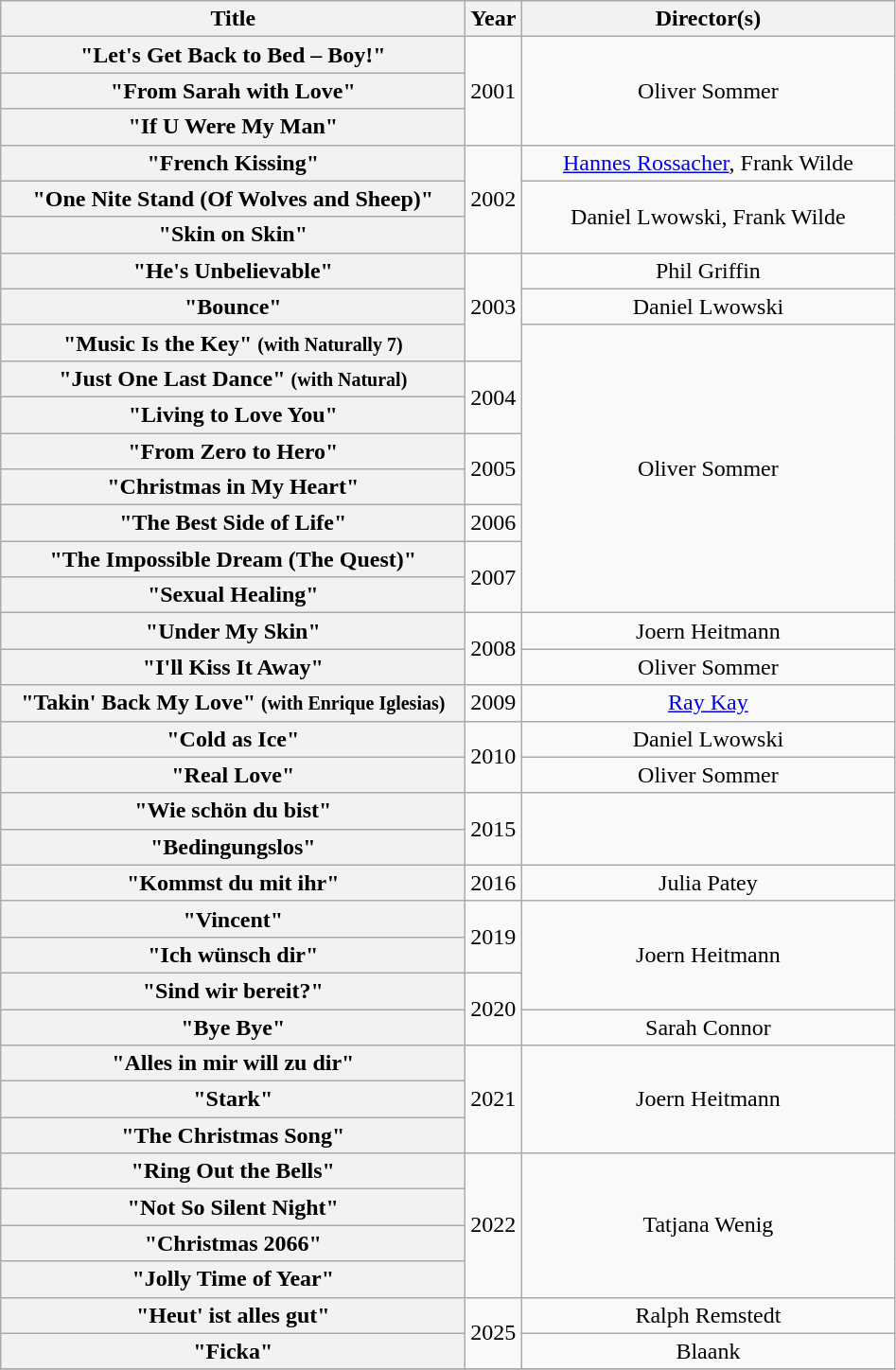<table class="wikitable plainrowheaders" style="text-align:center;">
<tr>
<th scope="col" style="width:20em;">Title</th>
<th scope="col">Year</th>
<th scope="col" style="width:16em;">Director(s)</th>
</tr>
<tr>
<th scope="row">"Let's Get Back to Bed – Boy!"</th>
<td rowspan="3">2001</td>
<td rowspan="3">Oliver Sommer</td>
</tr>
<tr>
<th scope="row">"From Sarah with Love"</th>
</tr>
<tr>
<th scope="row">"If U Were My Man"</th>
</tr>
<tr>
<th scope="row">"French Kissing"</th>
<td rowspan="3">2002</td>
<td><a href='#'>Hannes Rossacher</a>, Frank Wilde</td>
</tr>
<tr>
<th scope="row">"One Nite Stand (Of Wolves and Sheep)"</th>
<td rowspan="2">Daniel Lwowski, Frank Wilde</td>
</tr>
<tr>
<th scope="row">"Skin on Skin"</th>
</tr>
<tr>
<th scope="row">"He's Unbelievable"</th>
<td rowspan="3">2003</td>
<td>Phil Griffin</td>
</tr>
<tr>
<th scope="row">"Bounce"</th>
<td>Daniel Lwowski</td>
</tr>
<tr>
<th scope="row">"Music Is the Key" <small>(with Naturally 7)</small></th>
<td rowspan="8">Oliver Sommer</td>
</tr>
<tr>
<th scope="row">"Just One Last Dance" <small>(with Natural)</small></th>
<td rowspan="2">2004</td>
</tr>
<tr>
<th scope="row">"Living to Love You"</th>
</tr>
<tr>
<th scope="row">"From Zero to Hero"</th>
<td rowspan="2">2005</td>
</tr>
<tr>
<th scope="row">"Christmas in My Heart"</th>
</tr>
<tr>
<th scope="row">"The Best Side of Life"</th>
<td>2006</td>
</tr>
<tr>
<th scope="row">"The Impossible Dream (The Quest)"</th>
<td rowspan="2">2007</td>
</tr>
<tr>
<th scope="row">"Sexual Healing"</th>
</tr>
<tr>
<th scope="row">"Under My Skin"</th>
<td rowspan="2">2008</td>
<td>Joern Heitmann</td>
</tr>
<tr>
<th scope="row">"I'll Kiss It Away"</th>
<td>Oliver Sommer</td>
</tr>
<tr>
<th scope="row">"Takin' Back My Love" <small>(with Enrique Iglesias)</small></th>
<td>2009</td>
<td><a href='#'>Ray Kay</a></td>
</tr>
<tr>
<th scope="row">"Cold as Ice"</th>
<td rowspan="2">2010</td>
<td>Daniel Lwowski</td>
</tr>
<tr>
<th scope="row">"Real Love"</th>
<td>Oliver Sommer</td>
</tr>
<tr>
<th scope="row">"Wie schön du bist"</th>
<td rowspan="2">2015</td>
<td rowspan="2"></td>
</tr>
<tr>
<th scope="row">"Bedingungslos"</th>
</tr>
<tr>
<th scope="row">"Kommst du mit ihr"</th>
<td>2016</td>
<td>Julia Patey</td>
</tr>
<tr>
<th scope="row">"Vincent"</th>
<td rowspan="2">2019</td>
<td rowspan="3">Joern Heitmann</td>
</tr>
<tr>
<th scope="row">"Ich wünsch dir"</th>
</tr>
<tr>
<th scope="row">"Sind wir bereit?"</th>
<td rowspan="2">2020</td>
</tr>
<tr>
<th scope="row">"Bye Bye"</th>
<td>Sarah Connor</td>
</tr>
<tr>
<th scope="row">"Alles in mir will zu dir"</th>
<td rowspan="3">2021</td>
<td rowspan="3">Joern Heitmann</td>
</tr>
<tr>
<th scope="row">"Stark"</th>
</tr>
<tr>
<th scope="row">"The Christmas Song"</th>
</tr>
<tr>
<th scope="row">"Ring Out the Bells"</th>
<td rowspan="4">2022</td>
<td rowspan="4">Tatjana Wenig</td>
</tr>
<tr>
<th scope="row">"Not So Silent Night"</th>
</tr>
<tr>
<th scope="row">"Christmas 2066"</th>
</tr>
<tr>
<th scope="row">"Jolly Time of Year"</th>
</tr>
<tr>
<th scope="row">"Heut' ist alles gut"</th>
<td rowspan="2">2025</td>
<td>Ralph Remstedt</td>
</tr>
<tr>
<th scope="row">"Ficka"</th>
<td>Blaank</td>
</tr>
<tr>
</tr>
</table>
